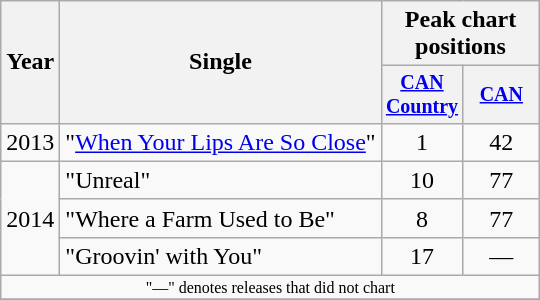<table class="wikitable" style="text-align:center;">
<tr>
<th rowspan="2">Year</th>
<th rowspan="2">Single</th>
<th colspan="2">Peak chart<br>positions</th>
</tr>
<tr style="font-size:smaller;">
<th width="45"><a href='#'>CAN Country</a><br></th>
<th width="45"><a href='#'>CAN</a><br></th>
</tr>
<tr>
<td>2013</td>
<td align="left">"<a href='#'>When Your Lips Are So Close</a>"</td>
<td>1</td>
<td>42</td>
</tr>
<tr>
<td rowspan="3">2014</td>
<td align="left">"Unreal"</td>
<td>10</td>
<td>77</td>
</tr>
<tr>
<td align="left">"Where a Farm Used to Be"</td>
<td>8</td>
<td>77</td>
</tr>
<tr>
<td align="left">"Groovin' with You"</td>
<td>17</td>
<td>—</td>
</tr>
<tr>
<td colspan="4" style="font-size:8pt">"—" denotes releases that did not chart</td>
</tr>
<tr>
</tr>
</table>
